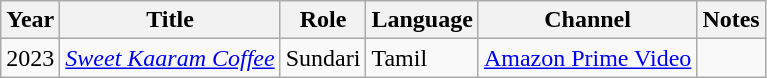<table class="wikitable">
<tr>
<th scope="col">Year</th>
<th scope="col">Title</th>
<th scope="col">Role</th>
<th scope="col">Language</th>
<th scope="col">Channel</th>
<th scope="col" class="unsortable">Notes</th>
</tr>
<tr>
<td>2023</td>
<td><em><a href='#'>Sweet Kaaram Coffee</a></em></td>
<td>Sundari</td>
<td>Tamil</td>
<td><a href='#'>Amazon Prime Video</a></td>
<td></td>
</tr>
</table>
